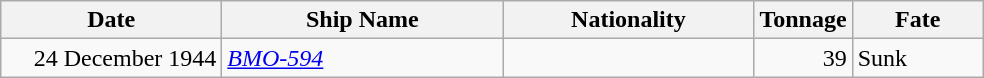<table class="wikitable sortable">
<tr>
<th width="140px">Date</th>
<th width="180px">Ship Name</th>
<th width="160px">Nationality</th>
<th width="25px">Tonnage</th>
<th width="80px">Fate</th>
</tr>
<tr>
<td align="right">24 December 1944</td>
<td align="left"><a href='#'><em>BMO-594 </em></a></td>
<td align="left"></td>
<td align="right">39</td>
<td align="left">Sunk</td>
</tr>
</table>
